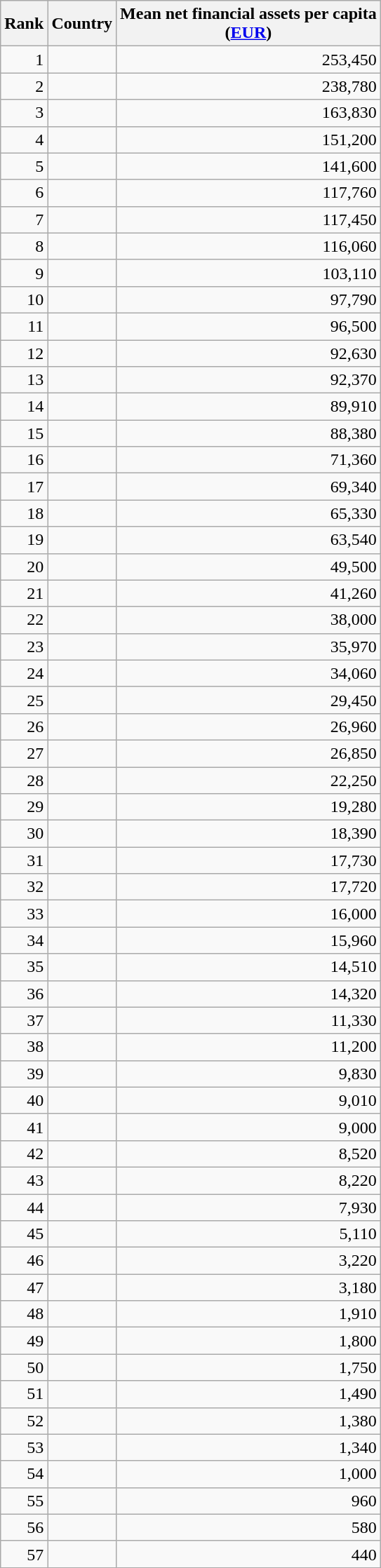<table class="wikitable sortable" style="text-align: right">
<tr>
<th>Rank</th>
<th>Country</th>
<th>Mean net financial assets per capita<br>(<a href='#'>EUR</a>)</th>
</tr>
<tr>
<td>1</td>
<td align=left></td>
<td>253,450</td>
</tr>
<tr>
<td>2</td>
<td align=left></td>
<td>238,780</td>
</tr>
<tr>
<td>3</td>
<td align=left></td>
<td>163,830</td>
</tr>
<tr>
<td>4</td>
<td align=left></td>
<td>151,200</td>
</tr>
<tr>
<td>5</td>
<td align=left></td>
<td>141,600</td>
</tr>
<tr>
<td>6</td>
<td align=left></td>
<td>117,760</td>
</tr>
<tr>
<td>7</td>
<td align=left></td>
<td>117,450</td>
</tr>
<tr>
<td>8</td>
<td align=left></td>
<td>116,060</td>
</tr>
<tr>
<td>9</td>
<td align=left></td>
<td>103,110</td>
</tr>
<tr>
<td>10</td>
<td align=left></td>
<td>97,790</td>
</tr>
<tr>
<td>11</td>
<td align=left></td>
<td>96,500</td>
</tr>
<tr>
<td>12</td>
<td align=left></td>
<td>92,630</td>
</tr>
<tr>
<td>13</td>
<td align=left></td>
<td>92,370</td>
</tr>
<tr>
<td>14</td>
<td align=left></td>
<td>89,910</td>
</tr>
<tr>
<td>15</td>
<td align=left></td>
<td>88,380</td>
</tr>
<tr>
<td>16</td>
<td align=left></td>
<td>71,360</td>
</tr>
<tr>
<td>17</td>
<td align=left></td>
<td>69,340</td>
</tr>
<tr>
<td>18</td>
<td align=left></td>
<td>65,330</td>
</tr>
<tr>
<td>19</td>
<td align=left></td>
<td>63,540</td>
</tr>
<tr>
<td>20</td>
<td align=left></td>
<td>49,500</td>
</tr>
<tr>
<td>21</td>
<td align=left></td>
<td>41,260</td>
</tr>
<tr>
<td>22</td>
<td align=left></td>
<td>38,000</td>
</tr>
<tr>
<td>23</td>
<td align=left></td>
<td>35,970</td>
</tr>
<tr>
<td>24</td>
<td align=left></td>
<td>34,060</td>
</tr>
<tr>
<td>25</td>
<td align=left></td>
<td>29,450</td>
</tr>
<tr>
<td>26</td>
<td align=left></td>
<td>26,960</td>
</tr>
<tr>
<td>27</td>
<td align=left></td>
<td>26,850</td>
</tr>
<tr>
<td>28</td>
<td align=left></td>
<td>22,250</td>
</tr>
<tr>
<td>29</td>
<td align=left></td>
<td>19,280</td>
</tr>
<tr>
<td>30</td>
<td align=left></td>
<td>18,390</td>
</tr>
<tr>
<td>31</td>
<td align=left></td>
<td>17,730</td>
</tr>
<tr>
<td>32</td>
<td align=left></td>
<td>17,720</td>
</tr>
<tr>
<td>33</td>
<td align=left></td>
<td>16,000</td>
</tr>
<tr>
<td>34</td>
<td align=left></td>
<td>15,960</td>
</tr>
<tr>
<td>35</td>
<td align=left></td>
<td>14,510</td>
</tr>
<tr>
<td>36</td>
<td align=left></td>
<td>14,320</td>
</tr>
<tr>
<td>37</td>
<td align=left></td>
<td>11,330</td>
</tr>
<tr>
<td>38</td>
<td align=left></td>
<td>11,200</td>
</tr>
<tr>
<td>39</td>
<td align=left></td>
<td>9,830</td>
</tr>
<tr>
<td>40</td>
<td align=left></td>
<td>9,010</td>
</tr>
<tr>
<td>41</td>
<td align=left></td>
<td>9,000</td>
</tr>
<tr>
<td>42</td>
<td align=left></td>
<td>8,520</td>
</tr>
<tr>
<td>43</td>
<td align=left></td>
<td>8,220</td>
</tr>
<tr>
<td>44</td>
<td align=left></td>
<td>7,930</td>
</tr>
<tr>
<td>45</td>
<td align=left></td>
<td>5,110</td>
</tr>
<tr>
<td>46</td>
<td align=left></td>
<td>3,220</td>
</tr>
<tr>
<td>47</td>
<td align=left></td>
<td>3,180</td>
</tr>
<tr>
<td>48</td>
<td align=left></td>
<td>1,910</td>
</tr>
<tr>
<td>49</td>
<td align=left></td>
<td>1,800</td>
</tr>
<tr>
<td>50</td>
<td align=left></td>
<td>1,750</td>
</tr>
<tr>
<td>51</td>
<td align=left></td>
<td>1,490</td>
</tr>
<tr>
<td>52</td>
<td align=left></td>
<td>1,380</td>
</tr>
<tr>
<td>53</td>
<td align=left></td>
<td>1,340</td>
</tr>
<tr>
<td>54</td>
<td align=left></td>
<td>1,000</td>
</tr>
<tr>
<td>55</td>
<td align=left></td>
<td>960</td>
</tr>
<tr>
<td>56</td>
<td align=left></td>
<td>580</td>
</tr>
<tr>
<td>57</td>
<td align=left></td>
<td>440</td>
</tr>
</table>
